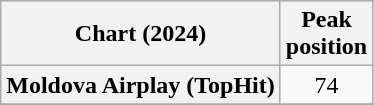<table class="wikitable plainrowheaders" style="text-align:center">
<tr>
<th scope="col">Chart (2024)</th>
<th scope="col">Peak<br>position</th>
</tr>
<tr>
<th scope="row">Moldova Airplay (TopHit)</th>
<td>74</td>
</tr>
<tr>
</tr>
</table>
